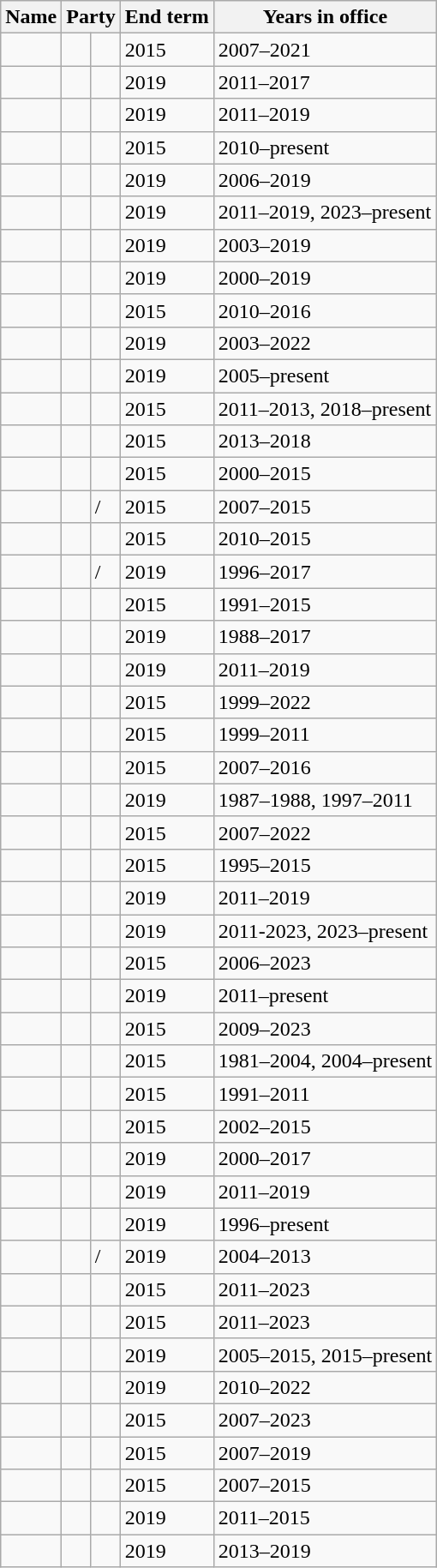<table class="wikitable sortable">
<tr>
<th>Name</th>
<th colspan=2>Party</th>
<th>End term</th>
<th>Years in office</th>
</tr>
<tr>
<td></td>
<td> </td>
<td></td>
<td>2015</td>
<td>2007–2021</td>
</tr>
<tr>
<td></td>
<td> </td>
<td></td>
<td>2019</td>
<td>2011–2017</td>
</tr>
<tr>
<td></td>
<td> </td>
<td></td>
<td>2019</td>
<td>2011–2019</td>
</tr>
<tr>
<td></td>
<td> </td>
<td></td>
<td>2015</td>
<td>2010–present</td>
</tr>
<tr>
<td></td>
<td> </td>
<td></td>
<td>2019</td>
<td>2006–2019</td>
</tr>
<tr>
<td></td>
<td> </td>
<td></td>
<td>2019</td>
<td>2011–2019, 2023–present</td>
</tr>
<tr>
<td></td>
<td> </td>
<td></td>
<td>2019</td>
<td>2003–2019</td>
</tr>
<tr>
<td></td>
<td> </td>
<td></td>
<td>2019</td>
<td>2000–2019</td>
</tr>
<tr>
<td></td>
<td> </td>
<td></td>
<td>2015</td>
<td>2010–2016</td>
</tr>
<tr>
<td></td>
<td> </td>
<td></td>
<td>2019</td>
<td>2003–2022</td>
</tr>
<tr>
<td></td>
<td> </td>
<td></td>
<td>2019</td>
<td>2005–present</td>
</tr>
<tr>
<td></td>
<td> </td>
<td></td>
<td>2015</td>
<td>2011–2013, 2018–present</td>
</tr>
<tr>
<td></td>
<td> </td>
<td></td>
<td>2015</td>
<td>2013–2018</td>
</tr>
<tr>
<td></td>
<td> </td>
<td></td>
<td>2015</td>
<td>2000–2015</td>
</tr>
<tr>
<td></td>
<td> </td>
<td> / </td>
<td>2015</td>
<td>2007–2015</td>
</tr>
<tr>
<td></td>
<td> </td>
<td></td>
<td>2015</td>
<td>2010–2015</td>
</tr>
<tr>
<td></td>
<td> </td>
<td> / </td>
<td>2019</td>
<td>1996–2017</td>
</tr>
<tr>
<td></td>
<td> </td>
<td></td>
<td>2015</td>
<td>1991–2015</td>
</tr>
<tr>
<td></td>
<td> </td>
<td></td>
<td>2019</td>
<td>1988–2017</td>
</tr>
<tr>
<td></td>
<td> </td>
<td></td>
<td>2019</td>
<td>2011–2019</td>
</tr>
<tr>
<td></td>
<td> </td>
<td></td>
<td>2015</td>
<td>1999–2022</td>
</tr>
<tr>
<td></td>
<td> </td>
<td></td>
<td>2015</td>
<td>1999–2011</td>
</tr>
<tr>
<td></td>
<td> </td>
<td></td>
<td>2015</td>
<td>2007–2016</td>
</tr>
<tr>
<td></td>
<td> </td>
<td></td>
<td>2019</td>
<td>1987–1988, 1997–2011</td>
</tr>
<tr>
<td></td>
<td> </td>
<td></td>
<td>2015</td>
<td>2007–2022</td>
</tr>
<tr>
<td></td>
<td> </td>
<td></td>
<td>2015</td>
<td>1995–2015</td>
</tr>
<tr>
<td></td>
<td> </td>
<td></td>
<td>2019</td>
<td>2011–2019</td>
</tr>
<tr>
<td></td>
<td> </td>
<td></td>
<td>2019</td>
<td>2011-2023, 2023–present</td>
</tr>
<tr>
<td></td>
<td> </td>
<td></td>
<td>2015</td>
<td>2006–2023</td>
</tr>
<tr>
<td></td>
<td> </td>
<td></td>
<td>2019</td>
<td>2011–present</td>
</tr>
<tr>
<td></td>
<td> </td>
<td></td>
<td>2015</td>
<td>2009–2023</td>
</tr>
<tr>
<td></td>
<td> </td>
<td></td>
<td>2015</td>
<td>1981–2004, 2004–present</td>
</tr>
<tr>
<td></td>
<td> </td>
<td></td>
<td>2015</td>
<td>1991–2011</td>
</tr>
<tr>
<td></td>
<td> </td>
<td></td>
<td>2015</td>
<td>2002–2015</td>
</tr>
<tr>
<td></td>
<td> </td>
<td></td>
<td>2019</td>
<td>2000–2017</td>
</tr>
<tr>
<td></td>
<td> </td>
<td></td>
<td>2019</td>
<td>2011–2019</td>
</tr>
<tr>
<td></td>
<td> </td>
<td></td>
<td>2019</td>
<td>1996–present</td>
</tr>
<tr>
<td></td>
<td> </td>
<td> / </td>
<td>2019</td>
<td>2004–2013</td>
</tr>
<tr>
<td></td>
<td> </td>
<td></td>
<td>2015</td>
<td>2011–2023</td>
</tr>
<tr>
<td></td>
<td> </td>
<td></td>
<td>2015</td>
<td>2011–2023</td>
</tr>
<tr>
<td></td>
<td> </td>
<td></td>
<td>2019</td>
<td>2005–2015, 2015–present</td>
</tr>
<tr>
<td></td>
<td> </td>
<td></td>
<td>2019</td>
<td>2010–2022</td>
</tr>
<tr>
<td></td>
<td> </td>
<td></td>
<td>2015</td>
<td>2007–2023</td>
</tr>
<tr>
<td></td>
<td> </td>
<td></td>
<td>2015</td>
<td>2007–2019</td>
</tr>
<tr>
<td></td>
<td> </td>
<td></td>
<td>2015</td>
<td>2007–2015</td>
</tr>
<tr>
<td></td>
<td> </td>
<td></td>
<td>2019</td>
<td>2011–2015</td>
</tr>
<tr>
<td></td>
<td> </td>
<td></td>
<td>2019</td>
<td>2013–2019</td>
</tr>
</table>
